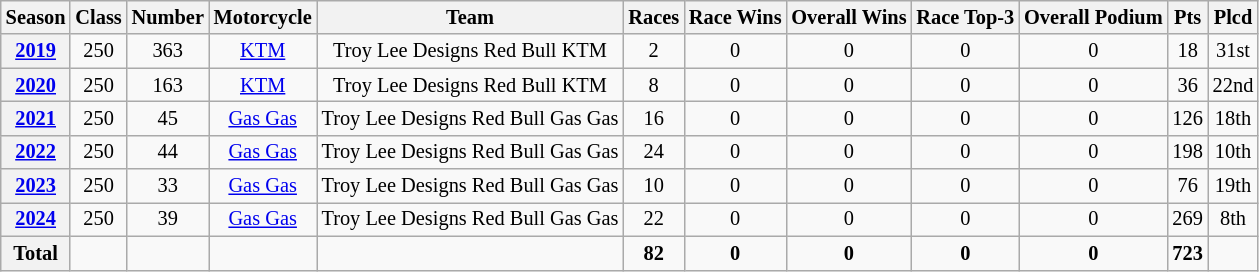<table class="wikitable" style="font-size: 85%; text-align:center">
<tr>
<th>Season</th>
<th>Class</th>
<th>Number</th>
<th>Motorcycle</th>
<th>Team</th>
<th>Races</th>
<th>Race Wins</th>
<th>Overall Wins</th>
<th>Race Top-3</th>
<th>Overall Podium</th>
<th>Pts</th>
<th>Plcd</th>
</tr>
<tr>
<th><a href='#'>2019</a></th>
<td>250</td>
<td>363</td>
<td><a href='#'>KTM</a></td>
<td>Troy Lee Designs Red Bull KTM</td>
<td>2</td>
<td>0</td>
<td>0</td>
<td>0</td>
<td>0</td>
<td>18</td>
<td>31st</td>
</tr>
<tr>
<th><a href='#'>2020</a></th>
<td>250</td>
<td>163</td>
<td><a href='#'>KTM</a></td>
<td>Troy Lee Designs Red Bull KTM</td>
<td>8</td>
<td>0</td>
<td>0</td>
<td>0</td>
<td>0</td>
<td>36</td>
<td>22nd</td>
</tr>
<tr>
<th><a href='#'>2021</a></th>
<td>250</td>
<td>45</td>
<td><a href='#'>Gas Gas</a></td>
<td>Troy Lee Designs Red Bull Gas Gas</td>
<td>16</td>
<td>0</td>
<td>0</td>
<td>0</td>
<td>0</td>
<td>126</td>
<td>18th</td>
</tr>
<tr>
<th><a href='#'>2022</a></th>
<td>250</td>
<td>44</td>
<td><a href='#'>Gas Gas</a></td>
<td>Troy Lee Designs Red Bull Gas Gas</td>
<td>24</td>
<td>0</td>
<td>0</td>
<td>0</td>
<td>0</td>
<td>198</td>
<td>10th</td>
</tr>
<tr>
<th><a href='#'>2023</a></th>
<td>250</td>
<td>33</td>
<td><a href='#'>Gas Gas</a></td>
<td>Troy Lee Designs Red Bull Gas Gas</td>
<td>10</td>
<td>0</td>
<td>0</td>
<td>0</td>
<td>0</td>
<td>76</td>
<td>19th</td>
</tr>
<tr>
<th><a href='#'>2024</a></th>
<td>250</td>
<td>39</td>
<td><a href='#'>Gas Gas</a></td>
<td>Troy Lee Designs Red Bull Gas Gas</td>
<td>22</td>
<td>0</td>
<td>0</td>
<td>0</td>
<td>0</td>
<td>269</td>
<td>8th</td>
</tr>
<tr>
<th>Total</th>
<td></td>
<td></td>
<td></td>
<td></td>
<td><strong>82</strong></td>
<td><strong>0</strong></td>
<td><strong>0</strong></td>
<td><strong>0</strong></td>
<td><strong>0</strong></td>
<td><strong>723</strong></td>
<td></td>
</tr>
</table>
